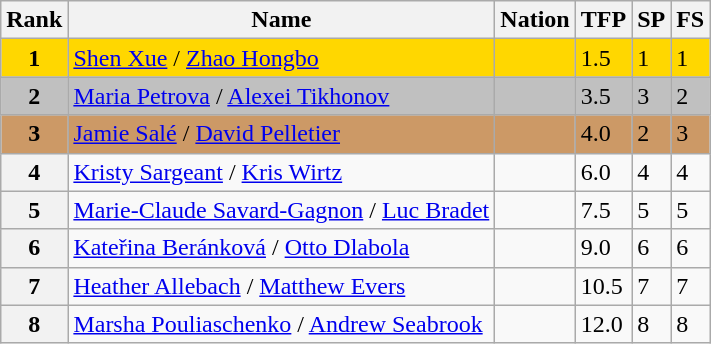<table class="wikitable">
<tr>
<th>Rank</th>
<th>Name</th>
<th>Nation</th>
<th>TFP</th>
<th>SP</th>
<th>FS</th>
</tr>
<tr bgcolor="gold">
<td align="center"><strong>1</strong></td>
<td><a href='#'>Shen Xue</a> / <a href='#'>Zhao Hongbo</a></td>
<td></td>
<td>1.5</td>
<td>1</td>
<td>1</td>
</tr>
<tr bgcolor="silver">
<td align="center"><strong>2</strong></td>
<td><a href='#'>Maria Petrova</a> / <a href='#'>Alexei Tikhonov</a></td>
<td></td>
<td>3.5</td>
<td>3</td>
<td>2</td>
</tr>
<tr bgcolor="cc9966">
<td align="center"><strong>3</strong></td>
<td><a href='#'>Jamie Salé</a> / <a href='#'>David Pelletier</a></td>
<td></td>
<td>4.0</td>
<td>2</td>
<td>3</td>
</tr>
<tr>
<th>4</th>
<td><a href='#'>Kristy Sargeant</a> / <a href='#'>Kris Wirtz</a></td>
<td></td>
<td>6.0</td>
<td>4</td>
<td>4</td>
</tr>
<tr>
<th>5</th>
<td><a href='#'>Marie-Claude Savard-Gagnon</a> / <a href='#'>Luc Bradet</a></td>
<td></td>
<td>7.5</td>
<td>5</td>
<td>5</td>
</tr>
<tr>
<th>6</th>
<td><a href='#'>Kateřina Beránková</a> / <a href='#'>Otto Dlabola</a></td>
<td></td>
<td>9.0</td>
<td>6</td>
<td>6</td>
</tr>
<tr>
<th>7</th>
<td><a href='#'>Heather Allebach</a> / <a href='#'>Matthew Evers</a></td>
<td></td>
<td>10.5</td>
<td>7</td>
<td>7</td>
</tr>
<tr>
<th>8</th>
<td><a href='#'>Marsha Pouliaschenko</a> / <a href='#'>Andrew Seabrook</a></td>
<td></td>
<td>12.0</td>
<td>8</td>
<td>8</td>
</tr>
</table>
